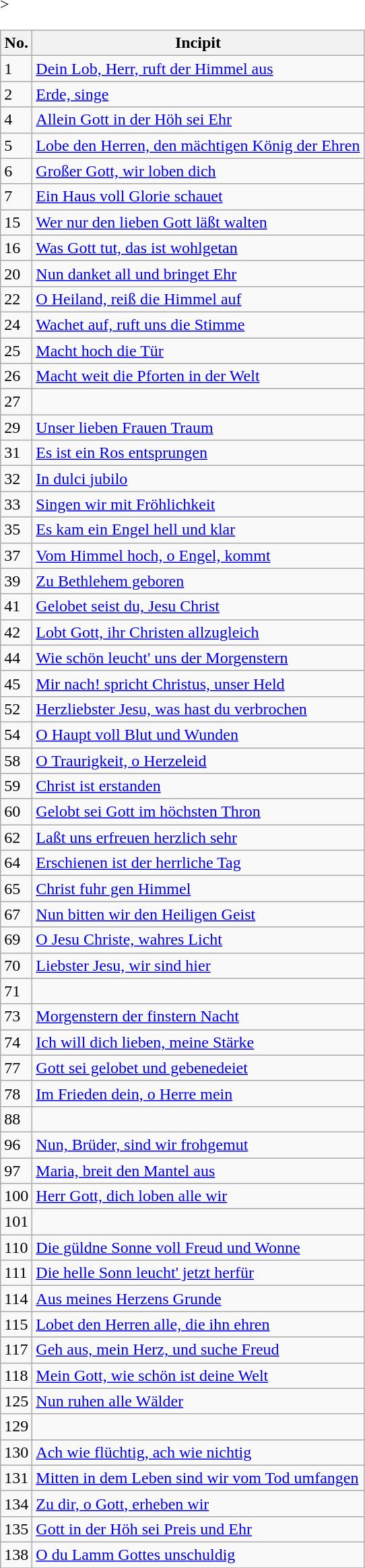<table class="wikitable sortable">
<tr>
<th>No.</th>
<th>Incipit</th>
</tr>
<tr>
<td>1</td>
<td><a href='#'>Dein Lob, Herr, ruft der Himmel aus</a></td>
</tr>
<tr>
<td>2</td>
<td><a href='#'>Erde, singe</a></td>
</tr>
<tr>
<td>4</td>
<td><a href='#'>Allein Gott in der Höh sei Ehr</a></td>
</tr>
<tr>
<td>5</td>
<td><a href='#'>Lobe den Herren, den mächtigen König der Ehren</a></td>
</tr>
<tr>
<td>6</td>
<td><a href='#'>Großer Gott, wir loben dich</a></td>
</tr>
<tr>
<td>7</td>
<td><a href='#'>Ein Haus voll Glorie schauet</a></td>
</tr>
<tr>
<td>15</td>
<td><a href='#'>Wer nur den lieben Gott läßt walten</a></td>
</tr>
<tr>
<td>16</td>
<td><a href='#'>Was Gott tut, das ist wohlgetan</a></td>
</tr>
<tr>
<td>20</td>
<td><a href='#'>Nun danket all und bringet Ehr</a></td>
</tr>
<tr>
<td>22</td>
<td><a href='#'>O Heiland, reiß die Himmel auf</a></td>
</tr>
<tr>
<td>24</td>
<td><a href='#'>Wachet auf, ruft uns die Stimme</a></td>
</tr>
<tr>
<td>25</td>
<td><a href='#'>Macht hoch die Tür</a></td>
</tr>
<tr>
<td>26</td>
<td><a href='#'>Macht weit die Pforten in der Welt</a></td>
</tr>
<tr -->>
<td>27</td>
<td></td>
</tr>
<tr>
<td>29</td>
<td><a href='#'>Unser lieben Frauen Traum</a></td>
</tr>
<tr>
<td>31</td>
<td><a href='#'>Es ist ein Ros entsprungen</a></td>
</tr>
<tr>
<td>32</td>
<td><a href='#'>In dulci jubilo</a></td>
</tr>
<tr>
<td>33</td>
<td><a href='#'>Singen wir mit Fröhlichkeit</a></td>
</tr>
<tr>
<td>35</td>
<td><a href='#'>Es kam ein Engel hell und klar</a></td>
</tr>
<tr>
<td>37</td>
<td><a href='#'>Vom Himmel hoch, o Engel, kommt</a></td>
</tr>
<tr>
<td>39</td>
<td><a href='#'>Zu Bethlehem geboren</a></td>
</tr>
<tr>
<td>41</td>
<td><a href='#'>Gelobet seist du, Jesu Christ</a></td>
</tr>
<tr>
<td>42</td>
<td><a href='#'>Lobt Gott, ihr Christen allzugleich</a></td>
</tr>
<tr>
<td>44</td>
<td><a href='#'>Wie schön leucht' uns der Morgenstern</a></td>
</tr>
<tr>
<td>45</td>
<td><a href='#'>Mir nach! spricht Christus, unser Held</a></td>
</tr>
<tr>
<td>52</td>
<td><a href='#'>Herzliebster Jesu, was hast du verbrochen</a></td>
</tr>
<tr>
<td>54</td>
<td><a href='#'>O Haupt voll Blut und Wunden</a></td>
</tr>
<tr>
<td>58</td>
<td><a href='#'>O Traurigkeit, o Herzeleid</a></td>
</tr>
<tr>
<td>59</td>
<td><a href='#'>Christ ist erstanden</a></td>
</tr>
<tr>
<td>60</td>
<td><a href='#'>Gelobt sei Gott im höchsten Thron</a></td>
</tr>
<tr>
<td>62</td>
<td><a href='#'>Laßt uns erfreuen herzlich sehr</a></td>
</tr>
<tr>
<td>64</td>
<td><a href='#'>Erschienen ist der herrliche Tag</a></td>
</tr>
<tr>
<td>65</td>
<td><a href='#'>Christ fuhr gen Himmel</a></td>
</tr>
<tr>
<td>67</td>
<td><a href='#'>Nun bitten wir den Heiligen Geist</a></td>
</tr>
<tr>
<td>69</td>
<td><a href='#'>O Jesu Christe, wahres Licht</a></td>
</tr>
<tr>
<td>70</td>
<td><a href='#'>Liebster Jesu, wir sind hier</a></td>
</tr>
<tr>
<td>71</td>
<td></td>
</tr>
<tr>
<td>73</td>
<td><a href='#'>Morgenstern der finstern Nacht</a></td>
</tr>
<tr>
<td>74</td>
<td><a href='#'>Ich will dich lieben, meine Stärke</a></td>
</tr>
<tr>
<td>77</td>
<td><a href='#'>Gott sei gelobet und gebenedeiet</a></td>
</tr>
<tr>
<td>78</td>
<td><a href='#'>Im Frieden dein, o Herre mein</a></td>
</tr>
<tr>
<td>88</td>
<td></td>
</tr>
<tr>
<td>96</td>
<td><a href='#'>Nun, Brüder, sind wir frohgemut</a></td>
</tr>
<tr>
<td>97</td>
<td><a href='#'>Maria, breit den Mantel aus</a></td>
</tr>
<tr>
<td>100</td>
<td><a href='#'>Herr Gott, dich loben alle wir</a></td>
</tr>
<tr>
<td>101</td>
<td></td>
</tr>
<tr>
<td>110</td>
<td><a href='#'>Die güldne Sonne voll Freud und Wonne</a></td>
</tr>
<tr>
<td>111</td>
<td><a href='#'>Die helle Sonn leucht' jetzt herfür</a></td>
</tr>
<tr>
<td>114</td>
<td><a href='#'>Aus meines Herzens Grunde</a></td>
</tr>
<tr>
<td>115</td>
<td><a href='#'>Lobet den Herren alle, die ihn ehren</a></td>
</tr>
<tr>
<td>117</td>
<td><a href='#'>Geh aus, mein Herz, und suche Freud</a></td>
</tr>
<tr>
<td>118</td>
<td><a href='#'>Mein Gott, wie schön ist deine Welt</a></td>
</tr>
<tr>
<td>125</td>
<td><a href='#'>Nun ruhen alle Wälder</a></td>
</tr>
<tr>
<td>129</td>
<td></td>
</tr>
<tr>
<td>130</td>
<td><a href='#'>Ach wie flüchtig, ach wie nichtig</a></td>
</tr>
<tr>
<td>131</td>
<td><a href='#'>Mitten in dem Leben sind wir vom Tod umfangen</a></td>
</tr>
<tr>
<td>134</td>
<td><a href='#'>Zu dir, o Gott, erheben wir</a></td>
</tr>
<tr>
<td>135</td>
<td><a href='#'>Gott in der Höh sei Preis und Ehr</a></td>
</tr>
<tr>
<td>138</td>
<td><a href='#'>O du Lamm Gottes unschuldig</a></td>
</tr>
<tr>
</tr>
</table>
